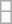<table class="wikitable">
<tr>
<td></td>
</tr>
<tr>
<td></td>
</tr>
</table>
